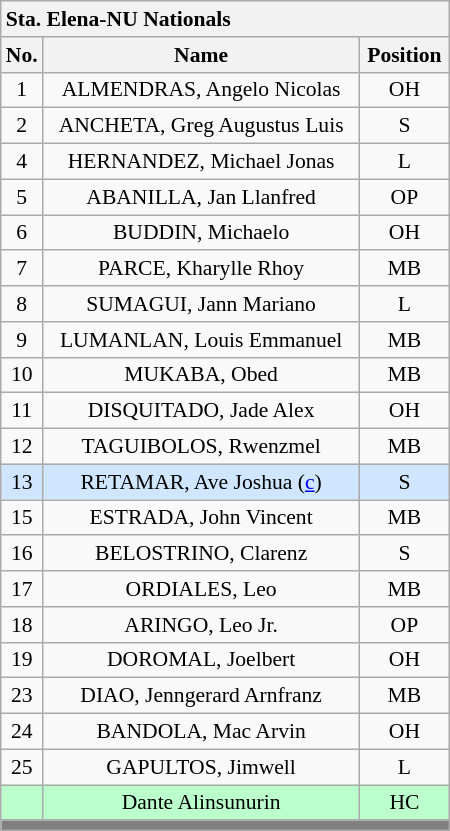<table class='wikitable mw-collapsible mw-collapsed' style='text-align: center; font-size: 90%; width: 300px; border: none;'>
<tr>
<th style='text-align: left;' colspan=3>Sta. Elena-NU Nationals</th>
</tr>
<tr>
<th style="width:7%">No.</th>
<th>Name</th>
<th style="width:20%">Position</th>
</tr>
<tr>
<td>1</td>
<td>ALMENDRAS, Angelo Nicolas</td>
<td>OH</td>
</tr>
<tr>
<td>2</td>
<td>ANCHETA, Greg Augustus Luis</td>
<td>S</td>
</tr>
<tr>
<td>4</td>
<td>HERNANDEZ, Michael Jonas</td>
<td>L</td>
</tr>
<tr>
<td>5</td>
<td>ABANILLA, Jan Llanfred</td>
<td>OP</td>
</tr>
<tr |->
<td>6</td>
<td>BUDDIN, Michaelo</td>
<td>OH</td>
</tr>
<tr>
<td>7</td>
<td>PARCE, Kharylle Rhoy</td>
<td>MB</td>
</tr>
<tr>
<td>8</td>
<td>SUMAGUI, Jann Mariano</td>
<td>L</td>
</tr>
<tr>
<td>9</td>
<td>LUMANLAN, Louis Emmanuel</td>
<td>MB</td>
</tr>
<tr>
<td>10</td>
<td>MUKABA, Obed</td>
<td>MB</td>
</tr>
<tr>
<td>11</td>
<td>DISQUITADO, Jade Alex</td>
<td>OH</td>
</tr>
<tr>
<td>12</td>
<td>TAGUIBOLOS, Rwenzmel</td>
<td>MB</td>
</tr>
<tr bgcolor=#DOE6FF>
<td>13</td>
<td>RETAMAR, Ave Joshua (<a href='#'>c</a>)</td>
<td>S</td>
</tr>
<tr>
<td>15</td>
<td>ESTRADA, John Vincent</td>
<td>MB</td>
</tr>
<tr>
<td>16</td>
<td>BELOSTRINO, Clarenz</td>
<td>S</td>
</tr>
<tr>
<td>17</td>
<td>ORDIALES, Leo</td>
<td>MB</td>
</tr>
<tr>
<td>18</td>
<td>ARINGO, Leo Jr.</td>
<td>OP</td>
</tr>
<tr>
<td>19</td>
<td>DOROMAL, Joelbert</td>
<td>OH</td>
</tr>
<tr>
<td>23</td>
<td>DIAO, Jenngerard Arnfranz</td>
<td>MB</td>
</tr>
<tr>
<td>24</td>
<td>BANDOLA, Mac Arvin</td>
<td>OH</td>
</tr>
<tr>
<td>25</td>
<td>GAPULTOS, Jimwell</td>
<td>L</td>
</tr>
<tr bgcolor=#BBFFCC>
<td></td>
<td>Dante Alinsunurin</td>
<td>HC</td>
</tr>
<tr>
<th style='background: grey;' colspan=3></th>
</tr>
</table>
